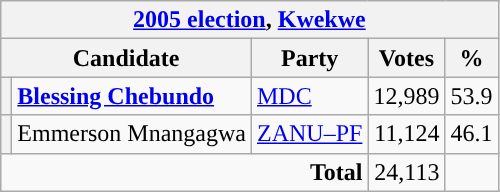<table class="wikitable">
<tr>
<th colspan="5"><a href='#'>2005 election</a>, <a href='#'>Kwekwe</a></th>
</tr>
<tr>
<th colspan="2">Candidate</th>
<th>Party</th>
<th>Votes</th>
<th>%</th>
</tr>
<tr>
<th style="background-color: "></th>
<td><strong><a href='#'>Blessing Chebundo</a></strong></td>
<td><a href='#'>MDC</a></td>
<td style="text-align:right">12,989</td>
<td style="text-align:right">53.9</td>
</tr>
<tr>
<th style="background-color: "></th>
<td>Emmerson Mnangagwa</td>
<td><a href='#'>ZANU–PF</a></td>
<td style="text-align:right">11,124</td>
<td style="text-align:right">46.1</td>
</tr>
<tr>
<td colspan="3" style="text-align:right"><strong>Total</strong></td>
<td style="text-align:right">24,113</td>
<td style="text-align:right"></td>
</tr>
</table>
